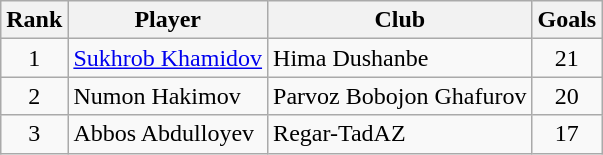<table class="wikitable" style="text-align:center">
<tr>
<th>Rank</th>
<th>Player</th>
<th>Club</th>
<th>Goals</th>
</tr>
<tr>
<td>1</td>
<td align="left"> <a href='#'>Sukhrob Khamidov</a></td>
<td align="left">Hima Dushanbe</td>
<td>21</td>
</tr>
<tr>
<td>2</td>
<td align="left"> Numon Hakimov</td>
<td align="left">Parvoz Bobojon Ghafurov</td>
<td>20</td>
</tr>
<tr>
<td>3</td>
<td align="left"> Abbos Abdulloyev</td>
<td align="left">Regar-TadAZ</td>
<td>17</td>
</tr>
</table>
